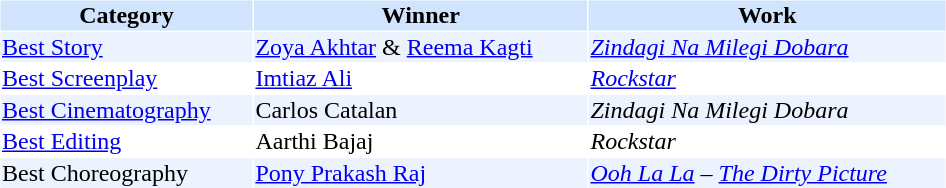<table cellspacing="1" cellpadding="1" border="0" width="50%">
<tr bgcolor="#d1e4fd">
<th>Category</th>
<th>Winner</th>
<th>Work</th>
</tr>
<tr bgcolor=#edf3fe>
<td><a href='#'>Best Story</a></td>
<td><a href='#'>Zoya Akhtar</a> & <a href='#'>Reema Kagti</a></td>
<td><em><a href='#'>Zindagi Na Milegi Dobara</a></em></td>
</tr>
<tr>
<td><a href='#'>Best Screenplay</a></td>
<td><a href='#'>Imtiaz Ali</a></td>
<td><a href='#'><em>Rockstar</em></a></td>
</tr>
<tr bgcolor=#edf3fe>
<td><a href='#'>Best Cinematography</a></td>
<td>Carlos Catalan</td>
<td><em>Zindagi Na Milegi Dobara</em></td>
</tr>
<tr>
<td><a href='#'>Best Editing</a></td>
<td>Aarthi Bajaj</td>
<td><em>Rockstar</em></td>
</tr>
<tr bgcolor=#edf3fe>
<td>Best Choreography</td>
<td><a href='#'>Pony Prakash Raj</a></td>
<td><em><a href='#'>Ooh La La</a> – <a href='#'>The Dirty Picture</a></em></td>
</tr>
</table>
